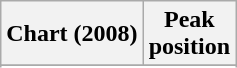<table class="wikitable sortable plainrowheaders" style="text-align:center">
<tr>
<th scope="col">Chart (2008)</th>
<th scope="col">Peak<br> position</th>
</tr>
<tr>
</tr>
<tr>
</tr>
<tr>
</tr>
</table>
